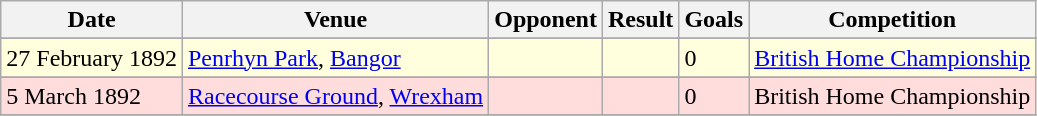<table class="wikitable">
<tr>
<th>Date</th>
<th>Venue</th>
<th>Opponent</th>
<th>Result</th>
<th>Goals</th>
<th>Competition</th>
</tr>
<tr>
</tr>
<tr bgcolor="#ffffdd">
<td>27 February 1892</td>
<td><a href='#'>Penrhyn Park</a>, <a href='#'>Bangor</a></td>
<td></td>
<td></td>
<td>0</td>
<td><a href='#'>British Home Championship</a></td>
</tr>
<tr>
</tr>
<tr bgcolor=" #ffdddd ">
<td>5 March 1892</td>
<td><a href='#'>Racecourse Ground</a>, <a href='#'>Wrexham</a></td>
<td></td>
<td></td>
<td>0</td>
<td>British Home Championship</td>
</tr>
<tr>
</tr>
</table>
